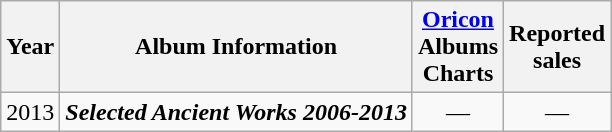<table class="wikitable">
<tr>
<th rowspan="1">Year</th>
<th rowspan="1">Album Information</th>
<th colspan="1"><a href='#'>Oricon</a><br>Albums<br>Charts<br></th>
<th colspan="1">Reported<br>sales<br></th>
</tr>
<tr>
<td align="center">2013</td>
<td><strong><em>Selected Ancient Works 2006-2013</em></strong><br></td>
<td align="center">—</td>
<td align="center">—</td>
</tr>
</table>
